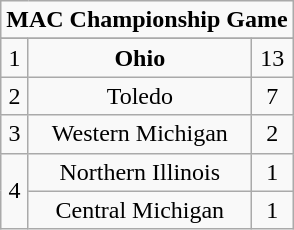<table class="wikitable">
<tr align="center">
<td align="center" Colspan="3"><strong>MAC Championship Game</strong></td>
</tr>
<tr align="center">
</tr>
<tr align="center">
<td>1</td>
<td><strong>Ohio</strong></td>
<td>13</td>
</tr>
<tr align="center">
<td>2</td>
<td>Toledo</td>
<td>7</td>
</tr>
<tr align="center">
<td>3</td>
<td>Western Michigan</td>
<td>2</td>
</tr>
<tr align="center">
<td rowspan=2>4</td>
<td>Northern Illinois</td>
<td>1</td>
</tr>
<tr align="center">
<td>Central Michigan</td>
<td>1</td>
</tr>
</table>
